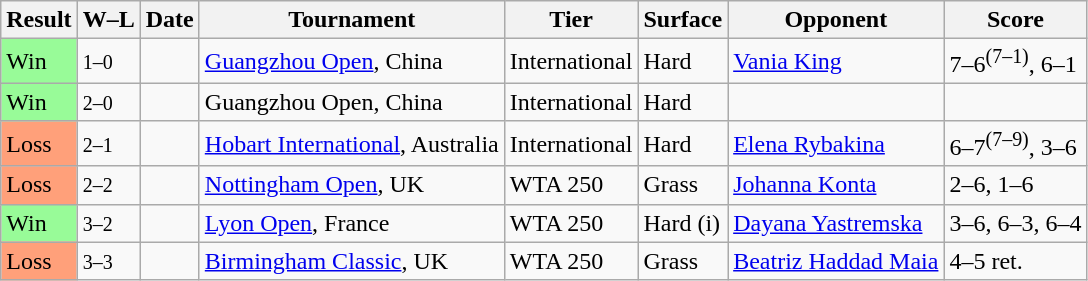<table class="sortable wikitable">
<tr>
<th>Result</th>
<th class="unsortable">W–L</th>
<th>Date</th>
<th>Tournament</th>
<th>Tier</th>
<th>Surface</th>
<th>Opponent</th>
<th class="unsortable">Score</th>
</tr>
<tr>
<td style="background:#98fb98;">Win</td>
<td><small>1–0</small></td>
<td><a href='#'></a></td>
<td><a href='#'>Guangzhou Open</a>, China</td>
<td>International</td>
<td>Hard</td>
<td> <a href='#'>Vania King</a></td>
<td>7–6<sup>(7–1)</sup>, 6–1</td>
</tr>
<tr>
<td style="background:#98fb98;">Win</td>
<td><small>2–0</small></td>
<td><a href='#'></a></td>
<td>Guangzhou Open, China </td>
<td>International</td>
<td>Hard</td>
<td></td>
<td></td>
</tr>
<tr>
<td style="background:#ffa07a;">Loss</td>
<td><small>2–1</small></td>
<td><a href='#'></a></td>
<td><a href='#'>Hobart International</a>, Australia</td>
<td>International</td>
<td>Hard</td>
<td> <a href='#'>Elena Rybakina</a></td>
<td>6–7<sup>(7–9)</sup>, 3–6</td>
</tr>
<tr>
<td style="background:#ffa07a;">Loss</td>
<td><small>2–2</small></td>
<td><a href='#'></a></td>
<td><a href='#'>Nottingham Open</a>, UK</td>
<td>WTA 250</td>
<td>Grass</td>
<td> <a href='#'>Johanna Konta</a></td>
<td>2–6, 1–6</td>
</tr>
<tr>
<td style="background:#98fb98;">Win</td>
<td><small>3–2</small></td>
<td><a href='#'></a></td>
<td><a href='#'>Lyon Open</a>, France</td>
<td>WTA 250</td>
<td>Hard (i)</td>
<td> <a href='#'>Dayana Yastremska</a></td>
<td>3–6, 6–3, 6–4</td>
</tr>
<tr>
<td bgcolor=ffa07a>Loss</td>
<td><small>3–3</small></td>
<td><a href='#'></a></td>
<td><a href='#'>Birmingham Classic</a>, UK</td>
<td>WTA 250</td>
<td>Grass</td>
<td> <a href='#'>Beatriz Haddad Maia</a></td>
<td>4–5 ret.</td>
</tr>
</table>
